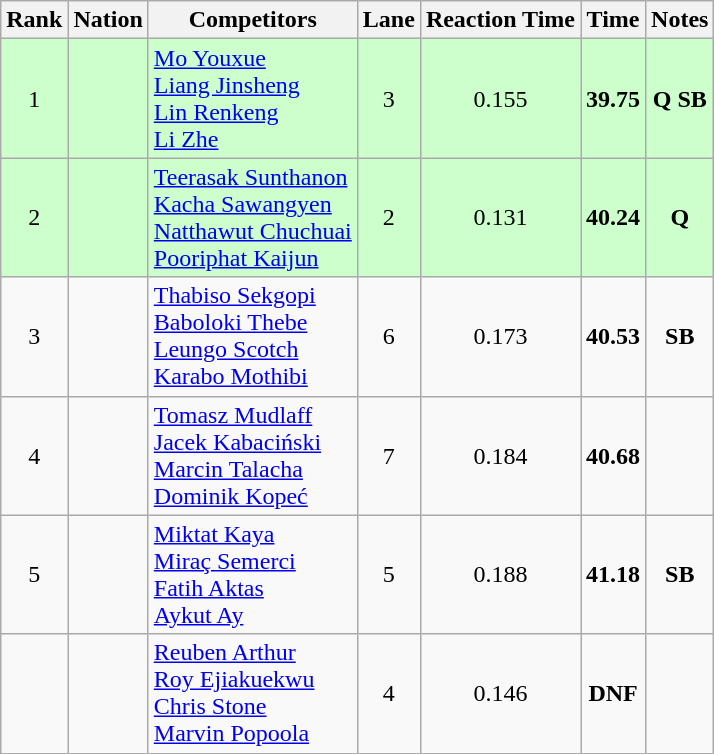<table class="wikitable sortable" style="text-align:center">
<tr>
<th>Rank</th>
<th>Nation</th>
<th>Competitors</th>
<th>Lane</th>
<th>Reaction Time</th>
<th>Time</th>
<th>Notes</th>
</tr>
<tr bgcolor=ccffcc>
<td>1</td>
<td align=left></td>
<td align=left><a href='#'>Mo Youxue</a><br><a href='#'>Liang Jinsheng</a><br><a href='#'>Lin Renkeng</a><br><a href='#'>Li Zhe</a></td>
<td>3</td>
<td>0.155</td>
<td><strong>39.75</strong></td>
<td><strong>Q SB</strong></td>
</tr>
<tr bgcolor=ccffcc>
<td>2</td>
<td align=left></td>
<td align=left><a href='#'>Teerasak Sunthanon</a><br><a href='#'>Kacha Sawangyen</a><br><a href='#'>Natthawut Chuchuai</a><br><a href='#'>Pooriphat Kaijun</a></td>
<td>2</td>
<td>0.131</td>
<td><strong>40.24</strong></td>
<td><strong>Q</strong></td>
</tr>
<tr>
<td>3</td>
<td align=left></td>
<td align=left><a href='#'>Thabiso Sekgopi</a><br><a href='#'>Baboloki Thebe</a><br><a href='#'>Leungo Scotch</a><br><a href='#'>Karabo Mothibi</a></td>
<td>6</td>
<td>0.173</td>
<td><strong>40.53</strong></td>
<td><strong>SB</strong></td>
</tr>
<tr>
<td>4</td>
<td align=left></td>
<td align=left><a href='#'>Tomasz Mudlaff</a><br><a href='#'>Jacek Kabaciński</a><br><a href='#'>Marcin Talacha</a><br><a href='#'>Dominik Kopeć</a></td>
<td>7</td>
<td>0.184</td>
<td><strong>40.68</strong></td>
<td></td>
</tr>
<tr>
<td>5</td>
<td align=left></td>
<td align=left><a href='#'>Miktat Kaya</a><br><a href='#'>Miraç Semerci</a><br><a href='#'>Fatih Aktas</a><br><a href='#'>Aykut Ay</a></td>
<td>5</td>
<td>0.188</td>
<td><strong>41.18</strong></td>
<td><strong>SB</strong></td>
</tr>
<tr>
<td></td>
<td align=left></td>
<td align=left><a href='#'>Reuben Arthur</a><br><a href='#'>Roy Ejiakuekwu</a><br><a href='#'>Chris Stone</a><br><a href='#'>Marvin Popoola</a></td>
<td>4</td>
<td>0.146</td>
<td><strong>DNF</strong></td>
<td></td>
</tr>
</table>
